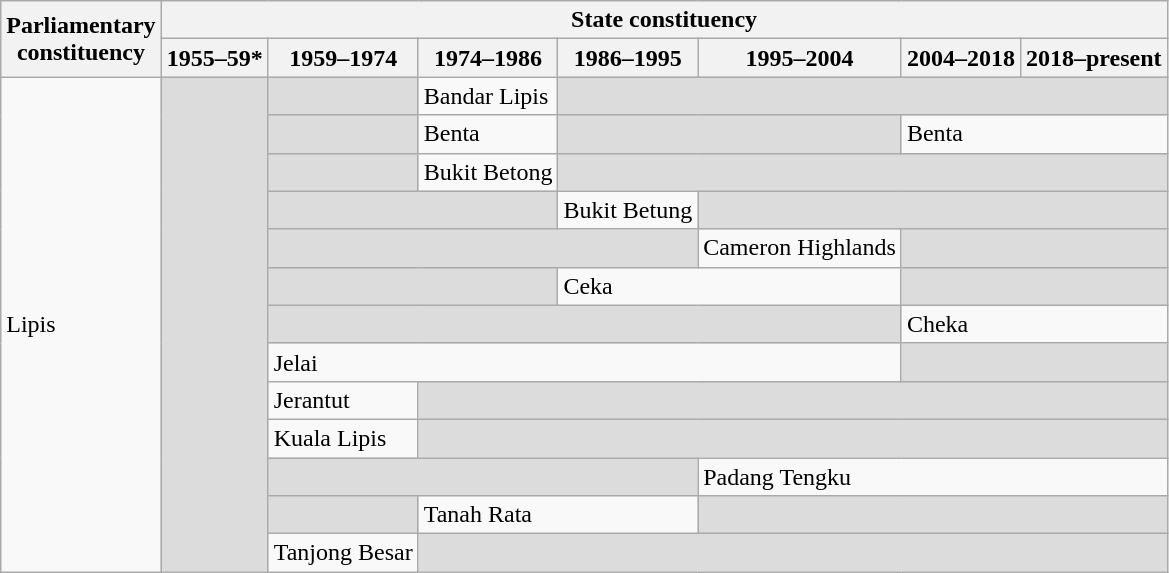<table class="wikitable">
<tr>
<th rowspan="2">Parliamentary<br>constituency</th>
<th colspan="7">State constituency</th>
</tr>
<tr>
<th>1955–59*</th>
<th>1959–1974</th>
<th>1974–1986</th>
<th>1986–1995</th>
<th>1995–2004</th>
<th>2004–2018</th>
<th>2018–present</th>
</tr>
<tr>
<td rowspan="13">Lipis</td>
<td rowspan="13" bgcolor="dcdcdc"></td>
<td bgcolor="dcdcdc"></td>
<td>Bandar Lipis</td>
<td colspan="4" bgcolor="dcdcdc"></td>
</tr>
<tr>
<td bgcolor="dcdcdc"></td>
<td>Benta</td>
<td colspan="2" bgcolor="dcdcdc"></td>
<td colspan="2">Benta</td>
</tr>
<tr>
<td bgcolor="dcdcdc"></td>
<td>Bukit Betong</td>
<td colspan="4" bgcolor="dcdcdc"></td>
</tr>
<tr>
<td colspan="2" bgcolor="dcdcdc"></td>
<td>Bukit Betung</td>
<td colspan="3" bgcolor="dcdcdc"></td>
</tr>
<tr>
<td colspan="3" bgcolor="dcdcdc"></td>
<td>Cameron Highlands</td>
<td colspan="2" bgcolor="dcdcdc"></td>
</tr>
<tr>
<td colspan="2" bgcolor="dcdcdc"></td>
<td colspan="2">Ceka</td>
<td colspan="2" bgcolor="dcdcdc"></td>
</tr>
<tr>
<td colspan="4" bgcolor="dcdcdc"></td>
<td colspan="2">Cheka</td>
</tr>
<tr>
<td colspan="4">Jelai</td>
<td colspan="2" bgcolor="dcdcdc"></td>
</tr>
<tr>
<td>Jerantut</td>
<td colspan="5" bgcolor="dcdcdc"></td>
</tr>
<tr>
<td>Kuala Lipis</td>
<td colspan="5" bgcolor="dcdcdc"></td>
</tr>
<tr>
<td colspan="3" bgcolor="dcdcdc"></td>
<td colspan="3">Padang Tengku</td>
</tr>
<tr>
<td bgcolor="dcdcdc"></td>
<td colspan="2">Tanah Rata</td>
<td colspan="3" bgcolor="dcdcdc"></td>
</tr>
<tr>
<td>Tanjong Besar</td>
<td colspan="5" bgcolor="dcdcdc"></td>
</tr>
</table>
